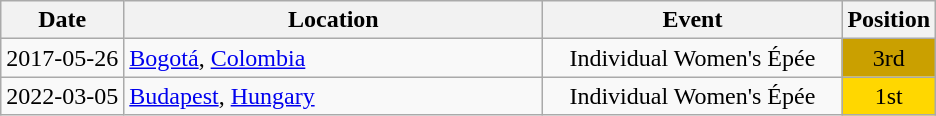<table class="wikitable" style="text-align:center;">
<tr>
<th>Date</th>
<th style="width:17em">Location</th>
<th style="width:12em">Event</th>
<th>Position</th>
</tr>
<tr>
<td>2017-05-26</td>
<td rowspan="1" align="left"> <a href='#'>Bogotá</a>, <a href='#'>Colombia</a></td>
<td>Individual Women's Épée</td>
<td bgcolor="caramel">3rd</td>
</tr>
<tr>
<td>2022-03-05</td>
<td rowspan="1" align="left"> <a href='#'>Budapest</a>, <a href='#'>Hungary</a></td>
<td>Individual Women's Épée</td>
<td bgcolor="gold">1st</td>
</tr>
</table>
